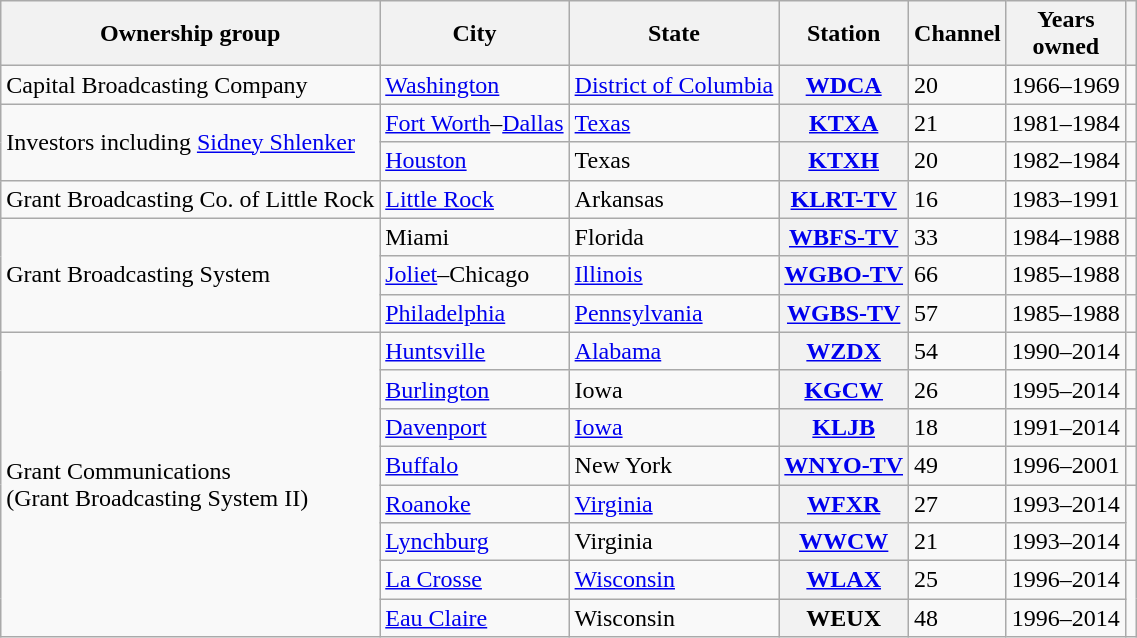<table class="wikitable sortable">
<tr>
<th>Ownership group</th>
<th>City</th>
<th>State</th>
<th>Station</th>
<th>Channel</th>
<th>Years<br>owned</th>
<th class="unsortable"></th>
</tr>
<tr>
<td>Capital Broadcasting Company</td>
<td><a href='#'>Washington</a></td>
<td><a href='#'>District of Columbia</a></td>
<th><a href='#'>WDCA</a></th>
<td>20</td>
<td>1966–1969</td>
<td style="text-align:center"></td>
</tr>
<tr>
<td rowspan="2">Investors including <a href='#'>Sidney Shlenker</a></td>
<td><a href='#'>Fort Worth</a>–<a href='#'>Dallas</a></td>
<td><a href='#'>Texas</a></td>
<th><a href='#'>KTXA</a></th>
<td>21</td>
<td>1981–1984</td>
<td style="text-align:center"></td>
</tr>
<tr>
<td><a href='#'>Houston</a></td>
<td>Texas</td>
<th><a href='#'>KTXH</a></th>
<td>20</td>
<td>1982–1984</td>
<td style="text-align:center"></td>
</tr>
<tr>
<td>Grant Broadcasting Co. of Little Rock</td>
<td><a href='#'>Little Rock</a></td>
<td>Arkansas</td>
<th><a href='#'>KLRT-TV</a></th>
<td>16</td>
<td>1983–1991</td>
<td style="text-align:center"></td>
</tr>
<tr>
<td rowspan="3">Grant Broadcasting System</td>
<td>Miami</td>
<td>Florida</td>
<th><a href='#'>WBFS-TV</a></th>
<td>33</td>
<td>1984–1988</td>
<td style="text-align:center"></td>
</tr>
<tr>
<td><a href='#'>Joliet</a>–Chicago</td>
<td><a href='#'>Illinois</a></td>
<th><a href='#'>WGBO-TV</a></th>
<td>66</td>
<td>1985–1988</td>
<td style="text-align:center"></td>
</tr>
<tr>
<td><a href='#'>Philadelphia</a></td>
<td><a href='#'>Pennsylvania</a></td>
<th><a href='#'>WGBS-TV</a></th>
<td>57</td>
<td>1985–1988</td>
<td style="text-align:center"></td>
</tr>
<tr>
<td rowspan="8">Grant Communications<br>(Grant Broadcasting System II)</td>
<td><a href='#'>Huntsville</a></td>
<td><a href='#'>Alabama</a></td>
<th><a href='#'>WZDX</a></th>
<td>54</td>
<td>1990–2014</td>
<td style="text-align:center"></td>
</tr>
<tr>
<td><a href='#'>Burlington</a></td>
<td>Iowa</td>
<th><a href='#'>KGCW</a></th>
<td>26</td>
<td>1995–2014</td>
<td style="text-align:center"></td>
</tr>
<tr>
<td><a href='#'>Davenport</a></td>
<td><a href='#'>Iowa</a></td>
<th><a href='#'>KLJB</a></th>
<td>18</td>
<td>1991–2014</td>
<td style="text-align:center"></td>
</tr>
<tr>
<td><a href='#'>Buffalo</a></td>
<td>New York</td>
<th><a href='#'>WNYO-TV</a></th>
<td>49</td>
<td>1996–2001</td>
<td style="text-align:center"></td>
</tr>
<tr>
<td><a href='#'>Roanoke</a></td>
<td><a href='#'>Virginia</a></td>
<th><a href='#'>WFXR</a></th>
<td>27</td>
<td>1993–2014</td>
<td style="text-align:center;" rowspan = 2></td>
</tr>
<tr>
<td><a href='#'>Lynchburg</a></td>
<td>Virginia</td>
<th><a href='#'>WWCW</a></th>
<td>21</td>
<td>1993–2014</td>
</tr>
<tr>
<td><a href='#'>La Crosse</a></td>
<td><a href='#'>Wisconsin</a></td>
<th><a href='#'>WLAX</a></th>
<td>25</td>
<td>1996–2014</td>
<td style="text-align:center;" rowspan=2></td>
</tr>
<tr>
<td><a href='#'>Eau Claire</a></td>
<td>Wisconsin</td>
<th>WEUX</th>
<td>48</td>
<td>1996–2014</td>
</tr>
</table>
